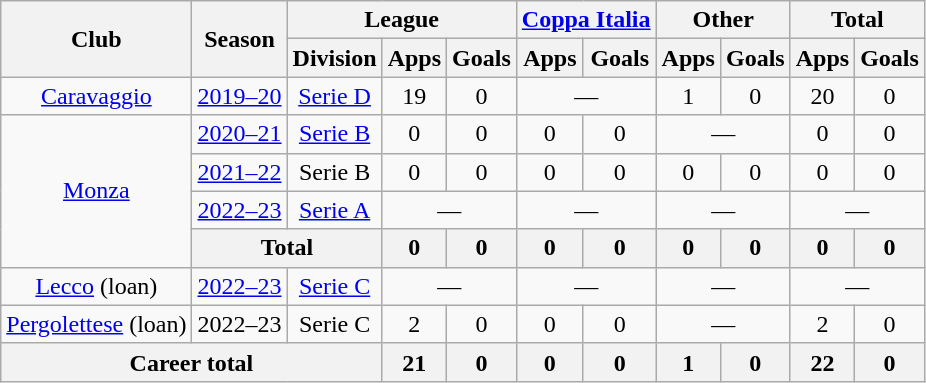<table class="wikitable" style="text-align:center">
<tr>
<th rowspan="2">Club</th>
<th rowspan="2">Season</th>
<th colspan="3">League</th>
<th colspan="2"><a href='#'>Coppa Italia</a></th>
<th colspan="2">Other</th>
<th colspan="2">Total</th>
</tr>
<tr>
<th>Division</th>
<th>Apps</th>
<th>Goals</th>
<th>Apps</th>
<th>Goals</th>
<th>Apps</th>
<th>Goals</th>
<th>Apps</th>
<th>Goals</th>
</tr>
<tr>
<td><a href='#'>Caravaggio</a></td>
<td><a href='#'>2019–20</a></td>
<td><a href='#'>Serie D</a></td>
<td>19</td>
<td>0</td>
<td colspan="2">—</td>
<td>1</td>
<td>0</td>
<td>20</td>
<td>0</td>
</tr>
<tr>
<td rowspan="4"><a href='#'>Monza</a></td>
<td><a href='#'>2020–21</a></td>
<td><a href='#'>Serie B</a></td>
<td>0</td>
<td>0</td>
<td>0</td>
<td>0</td>
<td colspan="2">—</td>
<td>0</td>
<td>0</td>
</tr>
<tr>
<td><a href='#'>2021–22</a></td>
<td>Serie B</td>
<td>0</td>
<td>0</td>
<td>0</td>
<td>0</td>
<td>0</td>
<td>0</td>
<td>0</td>
<td>0</td>
</tr>
<tr>
<td><a href='#'>2022–23</a></td>
<td><a href='#'>Serie A</a></td>
<td colspan="2">—</td>
<td colspan="2">—</td>
<td colspan="2">—</td>
<td colspan="2">—</td>
</tr>
<tr>
<th colspan="2">Total</th>
<th>0</th>
<th>0</th>
<th>0</th>
<th>0</th>
<th>0</th>
<th>0</th>
<th>0</th>
<th>0</th>
</tr>
<tr>
<td><a href='#'>Lecco</a> (loan)</td>
<td><a href='#'>2022–23</a></td>
<td><a href='#'>Serie C</a></td>
<td colspan="2">—</td>
<td colspan="2">—</td>
<td colspan="2">—</td>
<td colspan="2">—</td>
</tr>
<tr>
<td><a href='#'>Pergolettese</a> (loan)</td>
<td>2022–23</td>
<td>Serie C</td>
<td>2</td>
<td>0</td>
<td>0</td>
<td>0</td>
<td colspan="2">—</td>
<td>2</td>
<td>0</td>
</tr>
<tr>
<th colspan="3">Career total</th>
<th>21</th>
<th>0</th>
<th>0</th>
<th>0</th>
<th>1</th>
<th>0</th>
<th>22</th>
<th>0</th>
</tr>
</table>
